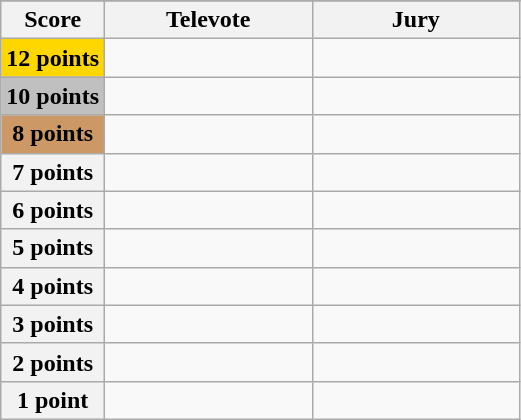<table class="wikitable">
<tr>
</tr>
<tr>
<th scope="col" width="20%">Score</th>
<th scope="col" width="40%">Televote</th>
<th scope="col" width="40%">Jury</th>
</tr>
<tr>
<th scope="row" style="background:gold">12 points</th>
<td></td>
<td></td>
</tr>
<tr>
<th scope="row" style="background:silver">10 points</th>
<td></td>
<td></td>
</tr>
<tr>
<th scope="row" style="background:#CC9966">8 points</th>
<td></td>
<td></td>
</tr>
<tr>
<th scope="row">7 points</th>
<td></td>
<td></td>
</tr>
<tr>
<th scope="row">6 points</th>
<td></td>
<td></td>
</tr>
<tr>
<th scope="row">5 points</th>
<td></td>
<td></td>
</tr>
<tr>
<th scope="row">4 points</th>
<td></td>
<td></td>
</tr>
<tr>
<th scope="row">3 points</th>
<td></td>
<td></td>
</tr>
<tr>
<th scope="row">2 points</th>
<td></td>
<td></td>
</tr>
<tr>
<th scope="row">1 point</th>
<td></td>
<td></td>
</tr>
</table>
